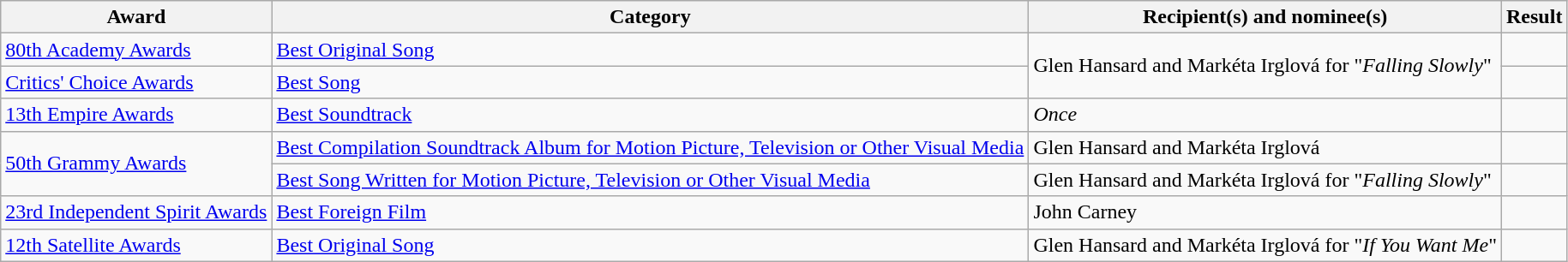<table class="wikitable">
<tr>
<th>Award</th>
<th>Category</th>
<th>Recipient(s) and nominee(s)</th>
<th>Result</th>
</tr>
<tr>
<td><a href='#'>80th Academy Awards</a></td>
<td><a href='#'>Best Original Song</a></td>
<td rowspan="2">Glen Hansard and Markéta Irglová for "<em>Falling Slowly</em>"</td>
<td></td>
</tr>
<tr>
<td><a href='#'>Critics' Choice Awards</a></td>
<td><a href='#'>Best Song</a></td>
<td></td>
</tr>
<tr>
<td><a href='#'>13th Empire Awards</a></td>
<td><a href='#'>Best Soundtrack</a></td>
<td><em>Once</em></td>
<td></td>
</tr>
<tr>
<td rowspan="2"><a href='#'>50th Grammy Awards</a></td>
<td><a href='#'>Best Compilation Soundtrack Album for Motion Picture, Television or Other Visual Media</a></td>
<td>Glen Hansard and Markéta Irglová</td>
<td></td>
</tr>
<tr>
<td><a href='#'>Best Song Written for Motion Picture, Television or Other Visual Media</a></td>
<td>Glen Hansard and Markéta Irglová for "<em>Falling Slowly</em>"</td>
<td></td>
</tr>
<tr>
<td><a href='#'>23rd Independent Spirit Awards</a></td>
<td><a href='#'>Best Foreign Film</a></td>
<td>John Carney</td>
<td></td>
</tr>
<tr>
<td><a href='#'>12th Satellite Awards</a></td>
<td><a href='#'>Best Original Song</a></td>
<td>Glen Hansard and Markéta Irglová for "<em>If You Want Me</em>"</td>
<td></td>
</tr>
</table>
